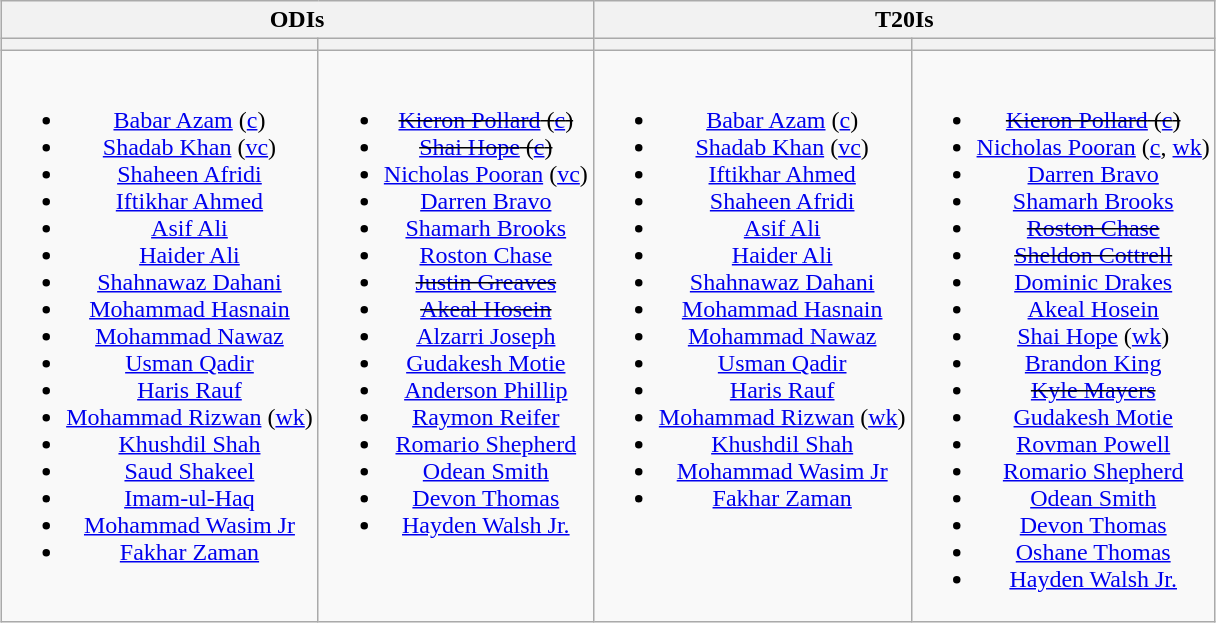<table class="wikitable" style="text-align:center; margin:auto">
<tr>
<th colspan=2>ODIs</th>
<th colspan=2>T20Is</th>
</tr>
<tr>
<th></th>
<th></th>
<th></th>
<th></th>
</tr>
<tr style="vertical-align:top">
<td><br><ul><li><a href='#'>Babar Azam</a> (<a href='#'>c</a>)</li><li><a href='#'>Shadab Khan</a> (<a href='#'>vc</a>)</li><li><a href='#'>Shaheen Afridi</a></li><li><a href='#'>Iftikhar Ahmed</a></li><li><a href='#'>Asif Ali</a></li><li><a href='#'>Haider Ali</a></li><li><a href='#'>Shahnawaz Dahani</a></li><li><a href='#'>Mohammad Hasnain</a></li><li><a href='#'>Mohammad Nawaz</a></li><li><a href='#'>Usman Qadir</a></li><li><a href='#'>Haris Rauf</a></li><li><a href='#'>Mohammad Rizwan</a> (<a href='#'>wk</a>)</li><li><a href='#'>Khushdil Shah</a></li><li><a href='#'>Saud Shakeel</a></li><li><a href='#'>Imam-ul-Haq</a></li><li><a href='#'>Mohammad Wasim Jr</a></li><li><a href='#'>Fakhar Zaman</a></li></ul></td>
<td><br><ul><li><s><a href='#'>Kieron Pollard</a> (<a href='#'>c</a>)</s></li><li><s><a href='#'>Shai Hope</a> (<a href='#'>c</a>)</s></li><li><a href='#'>Nicholas Pooran</a> (<a href='#'>vc</a>)</li><li><a href='#'>Darren Bravo</a></li><li><a href='#'>Shamarh Brooks</a></li><li><a href='#'>Roston Chase</a></li><li><s><a href='#'>Justin Greaves</a></s></li><li><s><a href='#'>Akeal Hosein</a></s></li><li><a href='#'>Alzarri Joseph</a></li><li><a href='#'>Gudakesh Motie</a></li><li><a href='#'>Anderson Phillip</a></li><li><a href='#'>Raymon Reifer</a></li><li><a href='#'>Romario Shepherd</a></li><li><a href='#'>Odean Smith</a></li><li><a href='#'>Devon Thomas</a></li><li><a href='#'>Hayden Walsh Jr.</a></li></ul></td>
<td><br><ul><li><a href='#'>Babar Azam</a> (<a href='#'>c</a>)</li><li><a href='#'>Shadab Khan</a> (<a href='#'>vc</a>)</li><li><a href='#'>Iftikhar Ahmed</a></li><li><a href='#'>Shaheen Afridi</a></li><li><a href='#'>Asif Ali</a></li><li><a href='#'>Haider Ali</a></li><li><a href='#'>Shahnawaz Dahani</a></li><li><a href='#'>Mohammad Hasnain</a></li><li><a href='#'>Mohammad Nawaz</a></li><li><a href='#'>Usman Qadir</a></li><li><a href='#'>Haris Rauf</a></li><li><a href='#'>Mohammad Rizwan</a> (<a href='#'>wk</a>)</li><li><a href='#'>Khushdil Shah</a></li><li><a href='#'>Mohammad Wasim Jr</a></li><li><a href='#'>Fakhar Zaman</a></li></ul></td>
<td><br><ul><li><s><a href='#'>Kieron Pollard</a> (<a href='#'>c</a>)</s></li><li><a href='#'>Nicholas Pooran</a> (<a href='#'>c</a>, <a href='#'>wk</a>)</li><li><a href='#'>Darren Bravo</a></li><li><a href='#'>Shamarh Brooks</a></li><li><s><a href='#'>Roston Chase</a></s></li><li><s><a href='#'>Sheldon Cottrell</a></s></li><li><a href='#'>Dominic Drakes</a></li><li><a href='#'>Akeal Hosein</a></li><li><a href='#'>Shai Hope</a> (<a href='#'>wk</a>)</li><li><a href='#'>Brandon King</a></li><li><s><a href='#'>Kyle Mayers</a></s></li><li><a href='#'>Gudakesh Motie</a></li><li><a href='#'>Rovman Powell</a></li><li><a href='#'>Romario Shepherd</a></li><li><a href='#'>Odean Smith</a></li><li><a href='#'>Devon Thomas</a></li><li><a href='#'>Oshane Thomas</a></li><li><a href='#'>Hayden Walsh Jr.</a></li></ul></td>
</tr>
</table>
